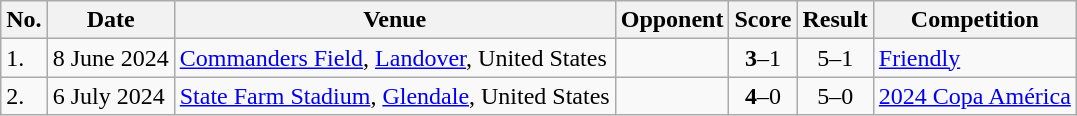<table class="wikitable" style="font-size:100%;">
<tr>
<th>No.</th>
<th>Date</th>
<th>Venue</th>
<th>Opponent</th>
<th>Score</th>
<th>Result</th>
<th>Competition</th>
</tr>
<tr>
<td>1.</td>
<td>8 June 2024</td>
<td><a href='#'>Commanders Field</a>, <a href='#'>Landover</a>, United States</td>
<td></td>
<td align=center><strong>3</strong>–1</td>
<td align=center>5–1</td>
<td><a href='#'>Friendly</a></td>
</tr>
<tr>
<td>2.</td>
<td>6 July 2024</td>
<td><a href='#'>State Farm Stadium</a>, <a href='#'>Glendale</a>, United States</td>
<td></td>
<td align=center><strong>4</strong>–0</td>
<td align=center>5–0</td>
<td><a href='#'>2024 Copa América</a></td>
</tr>
</table>
